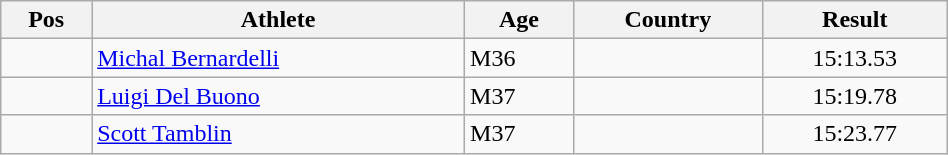<table class="wikitable"  style="text-align:center; width:50%;">
<tr>
<th>Pos</th>
<th>Athlete</th>
<th>Age</th>
<th>Country</th>
<th>Result</th>
</tr>
<tr>
<td align=center></td>
<td align=left><a href='#'>Michal Bernardelli</a></td>
<td align=left>M36</td>
<td align=left></td>
<td>15:13.53</td>
</tr>
<tr>
<td align=center></td>
<td align=left><a href='#'>Luigi Del Buono</a></td>
<td align=left>M37</td>
<td align=left></td>
<td>15:19.78</td>
</tr>
<tr>
<td align=center></td>
<td align=left><a href='#'>Scott Tamblin</a></td>
<td align=left>M37</td>
<td align=left></td>
<td>15:23.77</td>
</tr>
</table>
